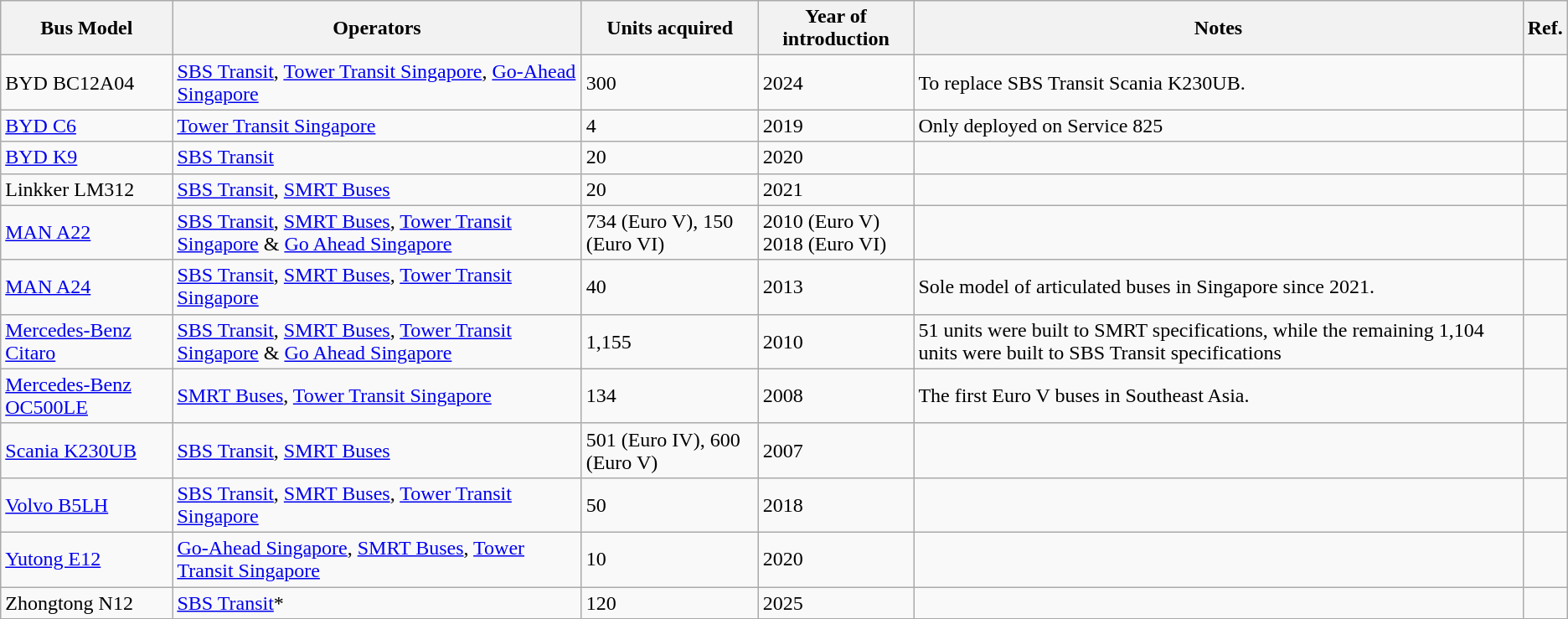<table class="wikitable">
<tr>
<th>Bus Model</th>
<th>Operators</th>
<th>Units acquired</th>
<th>Year of introduction</th>
<th>Notes</th>
<th><abbr>Ref.</abbr></th>
</tr>
<tr>
<td>BYD BC12A04</td>
<td><a href='#'>SBS Transit</a>, <a href='#'>Tower Transit Singapore</a>, <a href='#'>Go-Ahead Singapore</a></td>
<td>300</td>
<td>2024</td>
<td>To replace SBS Transit Scania K230UB.</td>
<td></td>
</tr>
<tr>
<td><a href='#'>BYD C6</a></td>
<td><a href='#'>Tower Transit Singapore</a></td>
<td>4</td>
<td>2019</td>
<td>Only deployed on Service 825</td>
<td></td>
</tr>
<tr>
<td><a href='#'>BYD K9</a></td>
<td><a href='#'>SBS Transit</a></td>
<td>20</td>
<td>2020</td>
<td></td>
<td></td>
</tr>
<tr>
<td>Linkker LM312</td>
<td><a href='#'>SBS Transit</a>, <a href='#'>SMRT Buses</a></td>
<td>20</td>
<td>2021</td>
<td></td>
<td></td>
</tr>
<tr>
<td><a href='#'>MAN A22</a></td>
<td><a href='#'>SBS Transit</a>, <a href='#'>SMRT Buses</a>, <a href='#'>Tower Transit Singapore</a> & <a href='#'>Go Ahead Singapore</a></td>
<td>734 (Euro V), 150 (Euro VI)</td>
<td>2010 (Euro V)<br>2018 (Euro VI)</td>
<td></td>
<td></td>
</tr>
<tr>
<td><a href='#'>MAN A24</a></td>
<td><a href='#'>SBS Transit</a>, <a href='#'>SMRT Buses</a>, <a href='#'>Tower Transit Singapore</a></td>
<td>40</td>
<td>2013</td>
<td>Sole model of articulated buses in Singapore since 2021.</td>
<td></td>
</tr>
<tr>
<td><a href='#'>Mercedes-Benz Citaro</a></td>
<td><a href='#'>SBS Transit</a>, <a href='#'>SMRT Buses</a>, <a href='#'>Tower Transit Singapore</a> & <a href='#'>Go Ahead Singapore</a></td>
<td>1,155</td>
<td>2010</td>
<td>51 units were built to SMRT specifications, while the remaining 1,104 units were built to SBS Transit specifications</td>
<td></td>
</tr>
<tr>
<td><a href='#'>Mercedes-Benz OC500LE</a></td>
<td><a href='#'>SMRT Buses</a>, <a href='#'>Tower Transit Singapore</a></td>
<td>134</td>
<td>2008</td>
<td>The first Euro V buses in Southeast Asia.</td>
<td></td>
</tr>
<tr>
<td><a href='#'>Scania K230UB</a></td>
<td><a href='#'>SBS Transit</a>, <a href='#'>SMRT Buses</a></td>
<td>501 (Euro IV), 600 (Euro V)</td>
<td>2007</td>
<td></td>
<td></td>
</tr>
<tr>
<td><a href='#'>Volvo B5LH</a></td>
<td><a href='#'>SBS Transit</a>, <a href='#'>SMRT Buses</a>, <a href='#'>Tower Transit Singapore</a></td>
<td>50</td>
<td>2018</td>
<td></td>
<td></td>
</tr>
<tr>
<td><a href='#'>Yutong E12</a></td>
<td><a href='#'>Go-Ahead Singapore</a>, <a href='#'>SMRT Buses</a>, <a href='#'>Tower Transit Singapore</a></td>
<td>10</td>
<td>2020</td>
<td></td>
<td></td>
</tr>
<tr>
<td>Zhongtong N12</td>
<td><a href='#'>SBS Transit</a>*</td>
<td>120</td>
<td>2025</td>
<td></td>
<td></td>
</tr>
</table>
